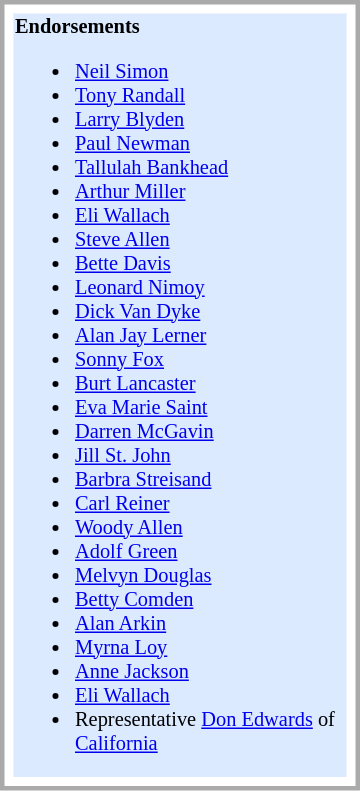<table class="box" style="float:left; margin-right:15px; text-align:left; border:3px solid #aaa; padding:4px; font-size:85%; width:240px;">
<tr>
<td bgcolor="#dbeaff"><strong>Endorsements</strong><br><ul><li><a href='#'>Neil Simon</a></li><li><a href='#'>Tony Randall</a></li><li><a href='#'>Larry Blyden</a></li><li><a href='#'>Paul Newman</a></li><li><a href='#'>Tallulah Bankhead</a></li><li><a href='#'>Arthur Miller</a></li><li><a href='#'>Eli Wallach</a></li><li><a href='#'>Steve Allen</a></li><li><a href='#'>Bette Davis</a></li><li><a href='#'>Leonard Nimoy</a></li><li><a href='#'>Dick Van Dyke</a></li><li><a href='#'>Alan Jay Lerner</a></li><li><a href='#'>Sonny Fox</a></li><li><a href='#'>Burt Lancaster</a></li><li><a href='#'>Eva Marie Saint</a></li><li><a href='#'>Darren McGavin</a></li><li><a href='#'>Jill St. John</a></li><li><a href='#'>Barbra Streisand</a></li><li><a href='#'>Carl Reiner</a></li><li><a href='#'>Woody Allen</a></li><li><a href='#'>Adolf Green</a></li><li><a href='#'>Melvyn Douglas</a></li><li><a href='#'>Betty Comden</a></li><li><a href='#'>Alan Arkin</a></li><li><a href='#'>Myrna Loy</a></li><li><a href='#'>Anne Jackson</a></li><li><a href='#'>Eli Wallach</a></li><li>Representative <a href='#'>Don Edwards</a> of <a href='#'>California</a></li></ul></td>
</tr>
</table>
